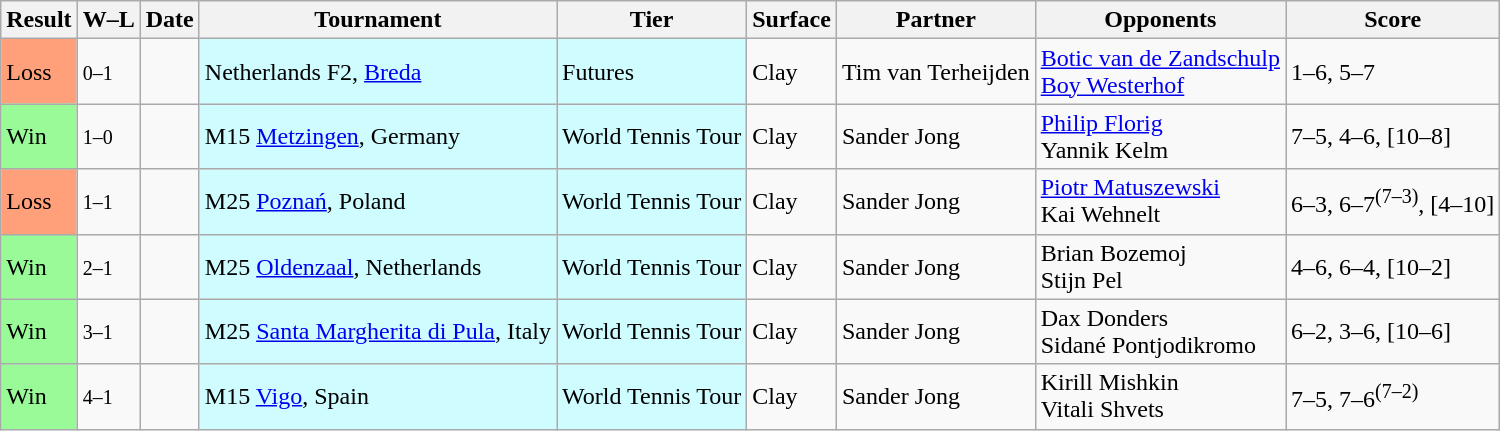<table class="sortable wikitable">
<tr>
<th>Result</th>
<th class="unsortable">W–L</th>
<th>Date</th>
<th>Tournament</th>
<th>Tier</th>
<th>Surface</th>
<th>Partner</th>
<th>Opponents</th>
<th class="unsortable">Score</th>
</tr>
<tr>
<td bgcolor=FFA07A>Loss</td>
<td><small>0–1</small></td>
<td></td>
<td style="background:#cffcff;">Netherlands F2, <a href='#'>Breda</a></td>
<td style="background:#cffcff;">Futures</td>
<td>Clay</td>
<td> Tim van Terheijden</td>
<td> <a href='#'>Botic van de Zandschulp</a><br> <a href='#'>Boy Westerhof</a></td>
<td>1–6, 5–7</td>
</tr>
<tr>
<td bgcolor=98fb98>Win</td>
<td><small>1–0</small></td>
<td></td>
<td style="background:#cffcff;">M15 <a href='#'>Metzingen</a>, Germany</td>
<td style="background:#cffcff;">World Tennis Tour</td>
<td>Clay</td>
<td> Sander Jong</td>
<td> <a href='#'>Philip Florig</a><br> Yannik Kelm</td>
<td>7–5, 4–6, [10–8]</td>
</tr>
<tr>
<td bgcolor=FFA07A>Loss</td>
<td><small>1–1</small></td>
<td></td>
<td style="background:#cffcff;">M25 <a href='#'>Poznań</a>, Poland</td>
<td style="background:#cffcff;">World Tennis Tour</td>
<td>Clay</td>
<td> Sander Jong</td>
<td> <a href='#'>Piotr Matuszewski</a><br> Kai Wehnelt</td>
<td>6–3, 6–7<sup>(7–3)</sup>, [4–10]</td>
</tr>
<tr>
<td bgcolor=98fb98>Win</td>
<td><small>2–1</small></td>
<td></td>
<td style="background:#cffcff;">M25 <a href='#'>Oldenzaal</a>, Netherlands</td>
<td style="background:#cffcff;">World Tennis Tour</td>
<td>Clay</td>
<td> Sander Jong</td>
<td> Brian Bozemoj<br> Stijn Pel</td>
<td>4–6, 6–4, [10–2]</td>
</tr>
<tr>
<td bgcolor=98fb98>Win</td>
<td><small>3–1</small></td>
<td></td>
<td style="background:#cffcff;">M25 <a href='#'>Santa Margherita di Pula</a>, Italy</td>
<td style="background:#cffcff;">World Tennis Tour</td>
<td>Clay</td>
<td> Sander Jong</td>
<td> Dax Donders<br> Sidané Pontjodikromo</td>
<td>6–2, 3–6, [10–6]</td>
</tr>
<tr>
<td bgcolor=98fb98>Win</td>
<td><small>4–1</small></td>
<td></td>
<td style="background:#cffcff;">M15 <a href='#'>Vigo</a>, Spain</td>
<td style="background:#cffcff;">World Tennis Tour</td>
<td>Clay</td>
<td> Sander Jong</td>
<td> Kirill Mishkin<br> Vitali Shvets</td>
<td>7–5, 7–6<sup>(7–2)</sup></td>
</tr>
</table>
